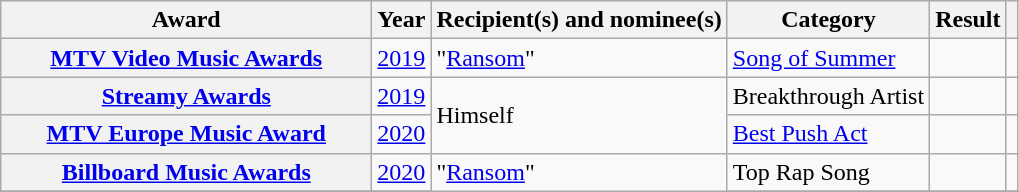<table class="wikitable sortable plainrowheaders">
<tr>
<th scope="col" style="width:15em;">Award</th>
<th scope="col">Year</th>
<th scope="col">Recipient(s) and nominee(s)</th>
<th scope="col">Category</th>
<th scope="col">Result</th>
<th scope="col" class="unsortable"></th>
</tr>
<tr>
<th scope="row"><a href='#'>MTV Video Music Awards</a></th>
<td><a href='#'>2019</a></td>
<td>"<a href='#'>Ransom</a>"</td>
<td><a href='#'>Song of Summer</a></td>
<td></td>
<td style="text-align:center;"></td>
</tr>
<tr>
<th scope="row"><a href='#'>Streamy Awards</a></th>
<td><a href='#'>2019</a></td>
<td rowspan="2">Himself</td>
<td>Breakthrough Artist</td>
<td></td>
<td style="text-align:center;"></td>
</tr>
<tr>
<th scope="row"><a href='#'>MTV Europe Music Award</a></th>
<td><a href='#'>2020</a></td>
<td><a href='#'>Best Push Act</a></td>
<td></td>
<td style="text-align:center;"></td>
</tr>
<tr>
<th scope="row"><a href='#'>Billboard Music Awards</a></th>
<td><a href='#'>2020</a></td>
<td rowspan="2">"<a href='#'>Ransom</a>"</td>
<td>Top Rap Song</td>
<td></td>
<td style="text-align:center;"></td>
</tr>
<tr>
</tr>
</table>
